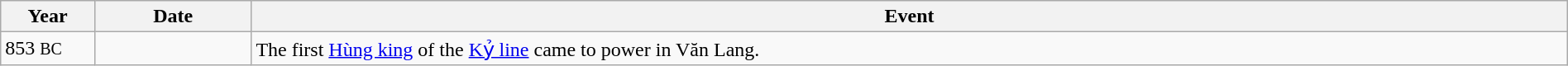<table class="wikitable" width="100%">
<tr>
<th style="width:6%">Year</th>
<th style="width:10%">Date</th>
<th>Event</th>
</tr>
<tr>
<td>853 <small>BC</small></td>
<td></td>
<td>The first <a href='#'>Hùng king</a> of the <a href='#'>Kỷ line</a> came to power in Văn Lang.</td>
</tr>
</table>
